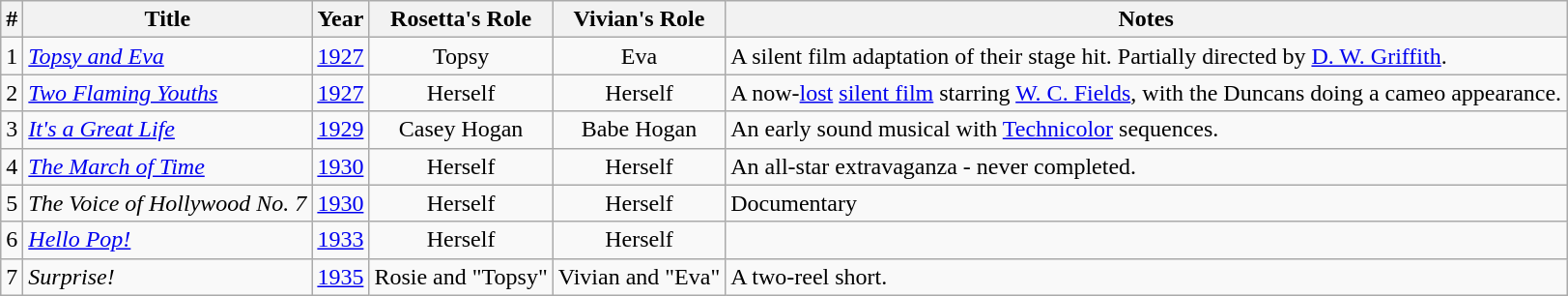<table class=wikitable>
<tr>
<th>#</th>
<th>Title</th>
<th>Year</th>
<th>Rosetta's Role</th>
<th>Vivian's Role</th>
<th>Notes</th>
</tr>
<tr>
<td>1</td>
<td><em><a href='#'>Topsy and Eva</a></em></td>
<td><a href='#'>1927</a></td>
<td align=center>Topsy</td>
<td align=center>Eva</td>
<td>A silent film adaptation of their stage hit. Partially directed by <a href='#'>D. W. Griffith</a>.</td>
</tr>
<tr>
<td>2</td>
<td><em><a href='#'>Two Flaming Youths</a></em></td>
<td><a href='#'>1927</a></td>
<td align=center>Herself</td>
<td align=center>Herself</td>
<td>A now-<a href='#'>lost</a> <a href='#'>silent film</a> starring <a href='#'>W. C. Fields</a>, with the Duncans doing a cameo appearance.</td>
</tr>
<tr>
<td>3</td>
<td><em><a href='#'>It's a Great Life</a></em></td>
<td><a href='#'>1929</a></td>
<td align=center>Casey Hogan</td>
<td align=center>Babe Hogan</td>
<td>An early sound musical with <a href='#'>Technicolor</a> sequences.</td>
</tr>
<tr>
<td>4</td>
<td><em><a href='#'>The March of Time</a></em></td>
<td><a href='#'>1930</a></td>
<td align=center>Herself</td>
<td align=center>Herself</td>
<td>An all-star extravaganza - never completed.</td>
</tr>
<tr>
<td>5</td>
<td><em>The Voice of Hollywood No. 7</em></td>
<td><a href='#'>1930</a></td>
<td align=center>Herself</td>
<td align=center>Herself</td>
<td>Documentary</td>
</tr>
<tr>
<td>6</td>
<td><em><a href='#'>Hello Pop!</a></em></td>
<td><a href='#'>1933</a></td>
<td align=center>Herself</td>
<td align=center>Herself</td>
<td></td>
</tr>
<tr>
<td>7</td>
<td><em>Surprise!</em></td>
<td><a href='#'>1935</a></td>
<td align=center>Rosie and "Topsy"</td>
<td align=center>Vivian and "Eva"</td>
<td>A two-reel short.</td>
</tr>
</table>
